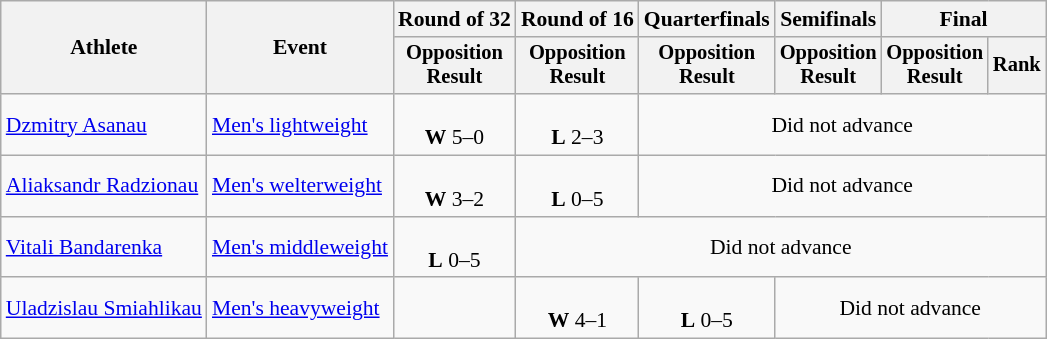<table class="wikitable" style="font-size:90%">
<tr>
<th rowspan="2">Athlete</th>
<th rowspan="2">Event</th>
<th>Round of 32</th>
<th>Round of 16</th>
<th>Quarterfinals</th>
<th>Semifinals</th>
<th colspan=2>Final</th>
</tr>
<tr style="font-size:95%">
<th>Opposition<br>Result</th>
<th>Opposition<br>Result</th>
<th>Opposition<br>Result</th>
<th>Opposition<br>Result</th>
<th>Opposition<br>Result</th>
<th>Rank</th>
</tr>
<tr align=center>
<td align=left><a href='#'>Dzmitry Asanau</a></td>
<td align=left><a href='#'>Men's lightweight</a></td>
<td><br><strong>W</strong> 5–0</td>
<td><br><strong>L</strong> 2–3</td>
<td colspan=4>Did not advance</td>
</tr>
<tr align=center>
<td align=left><a href='#'>Aliaksandr Radzionau</a></td>
<td align=left><a href='#'>Men's welterweight</a></td>
<td><br><strong>W</strong> 3–2</td>
<td><br><strong>L</strong> 0–5</td>
<td colspan=4>Did not advance</td>
</tr>
<tr align=center>
<td align=left><a href='#'>Vitali Bandarenka</a></td>
<td align=left><a href='#'>Men's middleweight</a></td>
<td><br><strong>L</strong> 0–5</td>
<td colspan=5>Did not advance</td>
</tr>
<tr align=center>
<td align=left><a href='#'>Uladzislau Smiahlikau</a></td>
<td align=left><a href='#'>Men's heavyweight</a></td>
<td></td>
<td><br><strong>W</strong> 4–1</td>
<td><br><strong>L</strong> 0–5</td>
<td colspan=3>Did not advance</td>
</tr>
</table>
